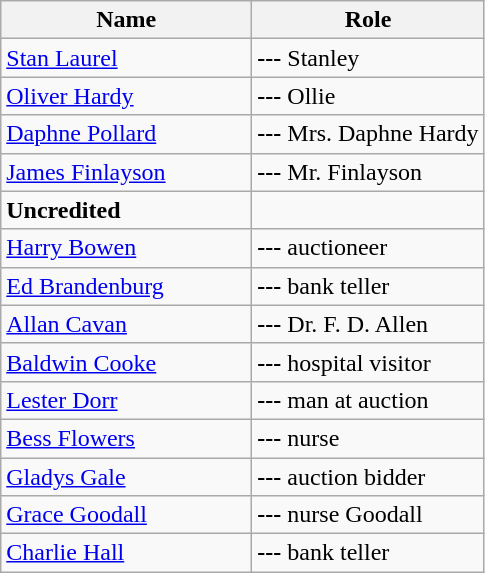<table class=wikitable>
<tr>
<th>Name</th>
<th>Role</th>
</tr>
<tr>
<td style="width:10em"><a href='#'>Stan Laurel</a></td>
<td><strong>---</strong> Stanley</td>
</tr>
<tr>
<td><a href='#'>Oliver Hardy</a></td>
<td><strong>---</strong> Ollie</td>
</tr>
<tr>
<td><a href='#'>Daphne Pollard</a></td>
<td><strong>---</strong> Mrs. Daphne Hardy</td>
</tr>
<tr>
<td><a href='#'>James Finlayson</a></td>
<td><strong>---</strong> Mr. Finlayson</td>
</tr>
<tr>
<td><strong>Uncredited</strong></td>
</tr>
<tr>
<td><a href='#'>Harry Bowen</a></td>
<td><strong>---</strong> auctioneer</td>
</tr>
<tr>
<td><a href='#'>Ed Brandenburg</a></td>
<td><strong>---</strong> bank teller</td>
</tr>
<tr>
<td><a href='#'>Allan Cavan</a></td>
<td><strong>---</strong> Dr. F. D. Allen</td>
</tr>
<tr>
<td><a href='#'>Baldwin Cooke</a></td>
<td><strong>---</strong> hospital visitor</td>
</tr>
<tr>
<td><a href='#'>Lester Dorr</a></td>
<td><strong>---</strong> man at auction</td>
</tr>
<tr>
<td><a href='#'>Bess Flowers</a></td>
<td><strong>---</strong> nurse</td>
</tr>
<tr>
<td><a href='#'>Gladys Gale</a></td>
<td><strong>---</strong> auction bidder</td>
</tr>
<tr>
<td><a href='#'>Grace Goodall</a></td>
<td><strong>---</strong> nurse Goodall</td>
</tr>
<tr>
<td><a href='#'>Charlie Hall</a></td>
<td><strong>---</strong> bank teller</td>
</tr>
</table>
